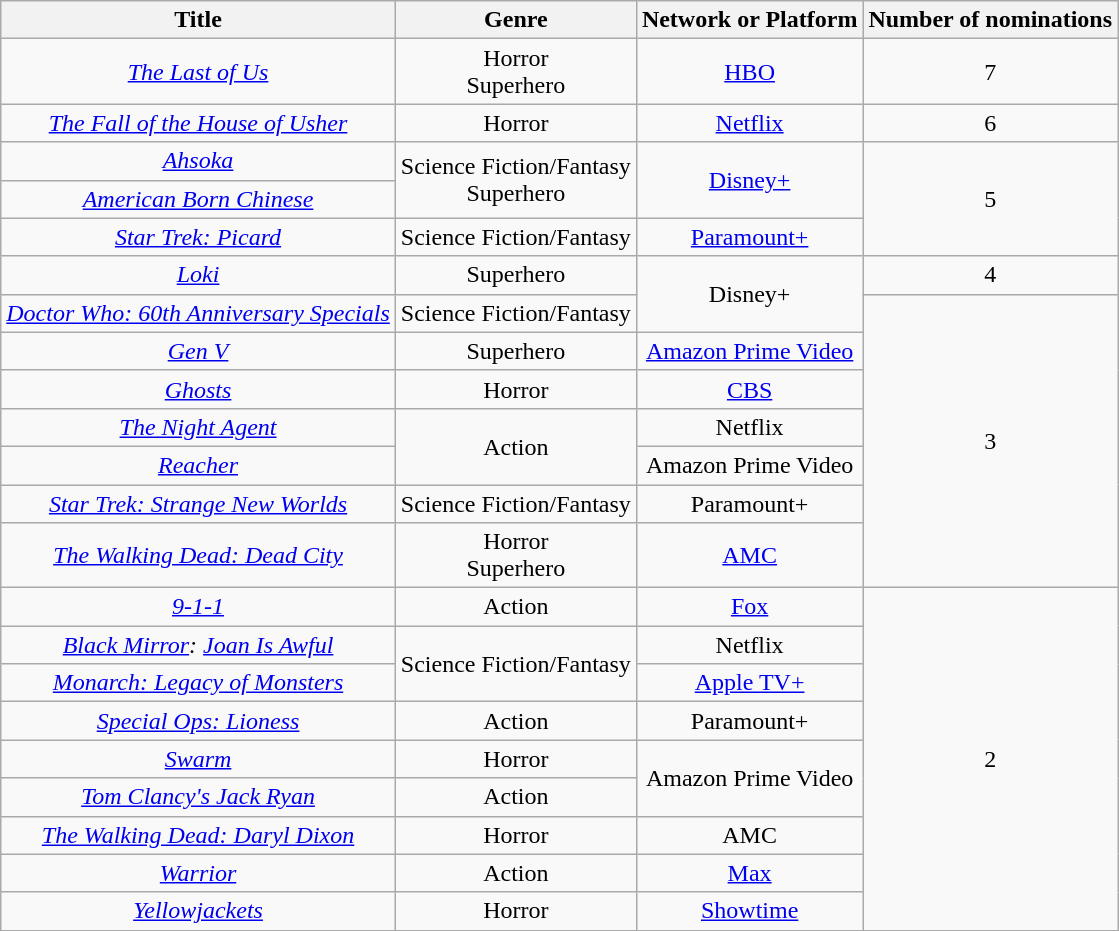<table class="wikitable">
<tr>
<th>Title</th>
<th>Genre</th>
<th>Network or Platform</th>
<th>Number of nominations</th>
</tr>
<tr style="text-align:center">
<td><em><a href='#'>The Last of Us</a></em></td>
<td>Horror<br>Superhero</td>
<td><a href='#'>HBO</a></td>
<td>7</td>
</tr>
<tr style="text-align:center">
<td><em><a href='#'>The Fall of the House of Usher</a></em></td>
<td>Horror</td>
<td><a href='#'>Netflix</a></td>
<td>6</td>
</tr>
<tr style="text-align:center">
<td><em><a href='#'>Ahsoka</a></em></td>
<td rowspan="2">Science Fiction/Fantasy<br>Superhero</td>
<td rowspan="2"><a href='#'>Disney+</a></td>
<td rowspan="3">5</td>
</tr>
<tr style="text-align:center">
<td><em><a href='#'>American Born Chinese</a></em></td>
</tr>
<tr style="text-align:center">
<td><em><a href='#'>Star Trek: Picard</a></em></td>
<td>Science Fiction/Fantasy</td>
<td><a href='#'>Paramount+</a></td>
</tr>
<tr style="text-align:center">
<td><em><a href='#'>Loki</a></em></td>
<td>Superhero</td>
<td rowspan="2">Disney+</td>
<td>4</td>
</tr>
<tr style="text-align:center">
<td><em><a href='#'>Doctor Who: 60th Anniversary Specials</a></em></td>
<td>Science Fiction/Fantasy</td>
<td rowspan="7">3</td>
</tr>
<tr style="text-align:center">
<td><em><a href='#'>Gen V</a></em></td>
<td>Superhero</td>
<td><a href='#'>Amazon Prime Video</a></td>
</tr>
<tr style="text-align:center">
<td><em><a href='#'>Ghosts</a></em></td>
<td>Horror</td>
<td><a href='#'>CBS</a></td>
</tr>
<tr style="text-align:center">
<td><em><a href='#'>The Night Agent</a></em></td>
<td rowspan="2">Action</td>
<td>Netflix</td>
</tr>
<tr style="text-align:center">
<td><em><a href='#'>Reacher</a></em></td>
<td>Amazon Prime Video</td>
</tr>
<tr style="text-align:center">
<td><em><a href='#'>Star Trek: Strange New Worlds</a></em></td>
<td>Science Fiction/Fantasy</td>
<td>Paramount+</td>
</tr>
<tr style="text-align:center">
<td><em><a href='#'>The Walking Dead: Dead City</a></em></td>
<td>Horror<br>Superhero</td>
<td><a href='#'>AMC</a></td>
</tr>
<tr style="text-align:center">
<td><em><a href='#'>9-1-1</a></em></td>
<td>Action</td>
<td><a href='#'>Fox</a></td>
<td rowspan="9">2</td>
</tr>
<tr style="text-align:center">
<td><em><a href='#'>Black Mirror</a>: <a href='#'>Joan Is Awful</a></em></td>
<td rowspan="2">Science Fiction/Fantasy</td>
<td>Netflix</td>
</tr>
<tr style="text-align:center">
<td><em><a href='#'>Monarch: Legacy of Monsters</a></em></td>
<td><a href='#'>Apple TV+</a></td>
</tr>
<tr style="text-align:center">
<td><em><a href='#'>Special Ops: Lioness</a></em></td>
<td>Action</td>
<td>Paramount+</td>
</tr>
<tr style="text-align:center">
<td><em><a href='#'>Swarm</a></em></td>
<td>Horror</td>
<td rowspan="2">Amazon Prime Video</td>
</tr>
<tr style="text-align:center">
<td><em><a href='#'>Tom Clancy's Jack Ryan</a></em></td>
<td>Action</td>
</tr>
<tr style="text-align:center">
<td><em><a href='#'>The Walking Dead: Daryl Dixon</a></em></td>
<td>Horror</td>
<td>AMC</td>
</tr>
<tr style="text-align:center">
<td><em><a href='#'>Warrior</a></em></td>
<td>Action</td>
<td><a href='#'>Max</a></td>
</tr>
<tr style="text-align:center">
<td><em><a href='#'>Yellowjackets</a></em></td>
<td>Horror</td>
<td><a href='#'>Showtime</a></td>
</tr>
</table>
